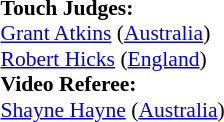<table width=100% style="font-size: 90%">
<tr>
<td><br>
<strong>Touch Judges:</strong>
<br><a href='#'>Grant Atkins</a> (<a href='#'>Australia</a>)
<br><a href='#'>Robert Hicks</a> (<a href='#'>England</a>)
<br><strong>Video Referee:</strong>
<br><a href='#'>Shayne Hayne</a> (<a href='#'>Australia</a>)</td>
</tr>
</table>
